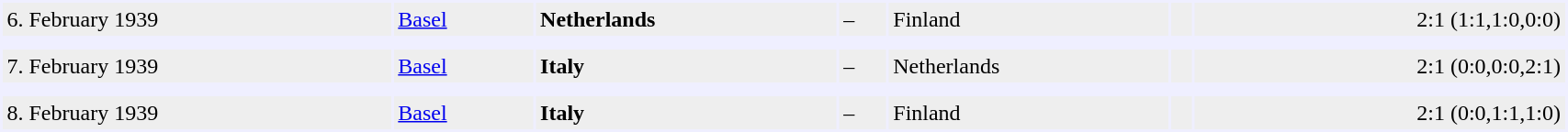<table cellspacing="2" border="0" cellpadding="3" bgcolor="#EFEFFF" width="90%">
<tr>
<td bgcolor="#EEEEEE">6. February 1939</td>
<td bgcolor="#EEEEEE"><a href='#'>Basel</a></td>
<td bgcolor="#EEEEEE"> <strong>Netherlands</strong></td>
<td bgcolor="#EEEEEE">–</td>
<td bgcolor="#EEEEEE"> Finland</td>
<td bgcolor="#EEEEEE"></td>
<td bgcolor="#EEEEEE" align="right">2:1 (1:1,1:0,0:0)</td>
</tr>
<tr>
<td></td>
</tr>
<tr>
<td bgcolor="#EEEEEE">7. February 1939</td>
<td bgcolor="#EEEEEE"><a href='#'>Basel</a></td>
<td bgcolor="#EEEEEE"> <strong>Italy</strong></td>
<td bgcolor="#EEEEEE">–</td>
<td bgcolor="#EEEEEE"> Netherlands</td>
<td bgcolor="#EEEEEE"></td>
<td bgcolor="#EEEEEE" align="right">2:1 (0:0,0:0,2:1)</td>
</tr>
<tr>
<td></td>
</tr>
<tr>
<td bgcolor="#EEEEEE">8. February 1939</td>
<td bgcolor="#EEEEEE"><a href='#'>Basel</a></td>
<td bgcolor="#EEEEEE"> <strong>Italy</strong></td>
<td bgcolor="#EEEEEE">–</td>
<td bgcolor="#EEEEEE"> Finland</td>
<td bgcolor="#EEEEEE"></td>
<td bgcolor="#EEEEEE" align="right">2:1 (0:0,1:1,1:0)</td>
</tr>
</table>
